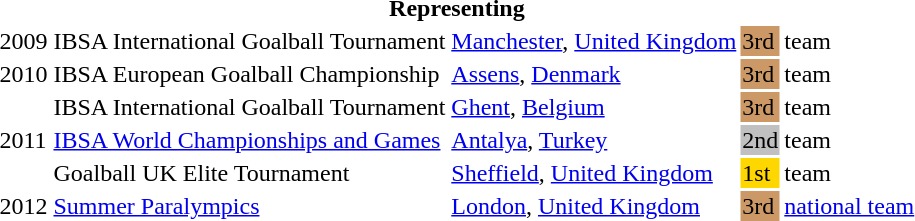<table>
<tr>
<th colspan="5">Representing </th>
</tr>
<tr>
<td>2009</td>
<td>IBSA International Goalball Tournament</td>
<td><a href='#'>Manchester</a>, <a href='#'>United Kingdom</a></td>
<td bgcolor="#cc9966">3rd</td>
<td>team</td>
</tr>
<tr>
<td>2010</td>
<td>IBSA European Goalball Championship</td>
<td><a href='#'>Assens</a>, <a href='#'>Denmark</a></td>
<td bgcolor="#cc9966">3rd</td>
<td>team</td>
</tr>
<tr>
<td rowspan="3">2011</td>
<td>IBSA International Goalball Tournament</td>
<td><a href='#'>Ghent</a>, <a href='#'>Belgium</a></td>
<td bgcolor="#cc9966">3rd</td>
<td>team</td>
</tr>
<tr>
<td><a href='#'>IBSA World Championships and Games</a></td>
<td><a href='#'>Antalya</a>, <a href='#'>Turkey</a></td>
<td bgcolor="silver">2nd</td>
<td>team</td>
</tr>
<tr>
<td>Goalball UK Elite Tournament</td>
<td><a href='#'>Sheffield</a>, <a href='#'>United Kingdom</a></td>
<td bgcolor="gold">1st</td>
<td>team</td>
</tr>
<tr>
<td>2012</td>
<td><a href='#'>Summer Paralympics</a></td>
<td><a href='#'>London</a>, <a href='#'>United Kingdom</a></td>
<td bgcolor="#cc9966">3rd</td>
<td><a href='#'>national team</a></td>
</tr>
</table>
